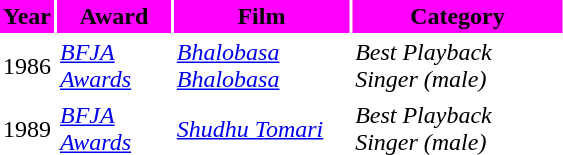<table cellspacing="2" cellpadding="2" border="0" width="30%">
<tr bgcolor="#FF00FF">
<th>Year</th>
<th>Award</th>
<th>Film</th>
<th>Category</th>
</tr>
<tr>
<td>1986</td>
<td><em><a href='#'>BFJA Awards</a></em></td>
<td><em><a href='#'>Bhalobasa Bhalobasa</a></em></td>
<td><em>Best Playback Singer (male)</em></td>
</tr>
<tr>
<td>1989</td>
<td><em><a href='#'>BFJA Awards</a></em></td>
<td><em><a href='#'>Shudhu Tomari</a></em></td>
<td><em>Best Playback Singer (male)</em></td>
</tr>
</table>
